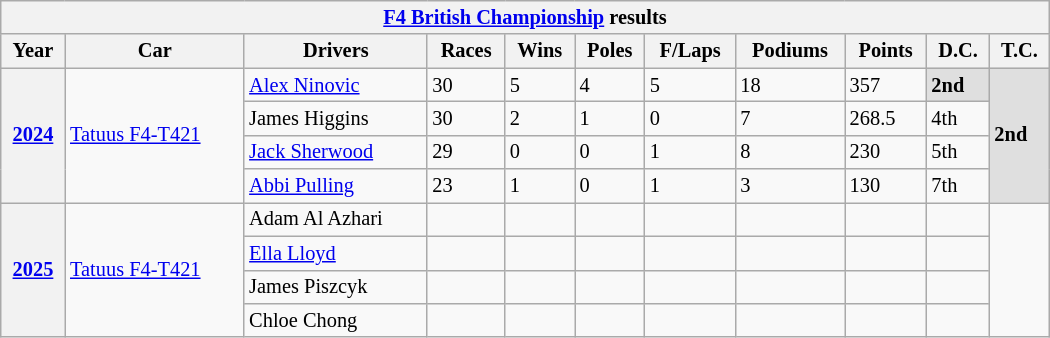<table class="wikitable" style="font-size:85%; width:700px">
<tr>
<th colspan=11><a href='#'>F4 British Championship</a> results</th>
</tr>
<tr valign="top">
<th>Year</th>
<th>Car</th>
<th>Drivers</th>
<th>Races</th>
<th>Wins</th>
<th>Poles</th>
<th>F/Laps</th>
<th>Podiums</th>
<th>Points</th>
<th>D.C.</th>
<th>T.C.</th>
</tr>
<tr>
<th rowspan="4"><a href='#'>2024</a></th>
<td rowspan="4"><a href='#'>Tatuus F4-T421</a></td>
<td> <a href='#'>Alex Ninovic</a></td>
<td>30</td>
<td>5</td>
<td>4</td>
<td>5</td>
<td>18</td>
<td>357</td>
<td style="background:#dfdfdf;"><strong>2nd</strong></td>
<td rowspan="4" style="background:#dfdfdf;"><strong>2nd</strong></td>
</tr>
<tr>
<td> James Higgins</td>
<td>30</td>
<td>2</td>
<td>1</td>
<td>0</td>
<td>7</td>
<td>268.5</td>
<td>4th</td>
</tr>
<tr>
<td> <a href='#'>Jack Sherwood</a></td>
<td>29</td>
<td>0</td>
<td>0</td>
<td>1</td>
<td>8</td>
<td>230</td>
<td>5th</td>
</tr>
<tr>
<td> <a href='#'>Abbi Pulling</a></td>
<td>23</td>
<td>1</td>
<td>0</td>
<td>1</td>
<td>3</td>
<td>130</td>
<td>7th</td>
</tr>
<tr>
<th rowspan="4"><a href='#'>2025</a></th>
<td rowspan="4"><a href='#'>Tatuus F4-T421</a></td>
<td> Adam Al Azhari</td>
<td></td>
<td></td>
<td></td>
<td></td>
<td></td>
<td></td>
<td></td>
<td rowspan="4"></td>
</tr>
<tr>
<td> <a href='#'>Ella Lloyd</a></td>
<td></td>
<td></td>
<td></td>
<td></td>
<td></td>
<td></td>
<td></td>
</tr>
<tr>
<td> James Piszcyk</td>
<td></td>
<td></td>
<td></td>
<td></td>
<td></td>
<td></td>
<td></td>
</tr>
<tr>
<td> Chloe Chong</td>
<td></td>
<td></td>
<td></td>
<td></td>
<td></td>
<td></td>
<td></td>
</tr>
</table>
